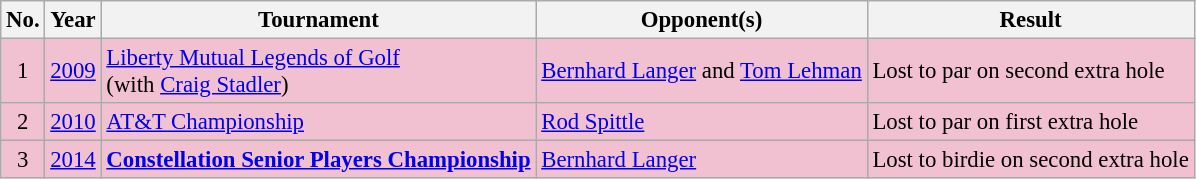<table class="wikitable" style="font-size:95%;">
<tr>
<th>No.</th>
<th>Year</th>
<th>Tournament</th>
<th>Opponent(s)</th>
<th>Result</th>
</tr>
<tr style="background:#F2C1D1;">
<td align=center>1</td>
<td><a href='#'>2009</a></td>
<td><a href='#'>Liberty Mutual Legends of Golf</a><br>(with  <a href='#'>Craig Stadler</a>)</td>
<td> <a href='#'>Bernhard Langer</a> and  <a href='#'>Tom Lehman</a></td>
<td>Lost to par on second extra hole</td>
</tr>
<tr style="background:#F2C1D1;">
<td align=center>2</td>
<td><a href='#'>2010</a></td>
<td><a href='#'>AT&T Championship</a></td>
<td> <a href='#'>Rod Spittle</a></td>
<td>Lost to par on first extra hole</td>
</tr>
<tr style="background:#F2C1D1;">
<td align=center>3</td>
<td><a href='#'>2014</a></td>
<td><strong><a href='#'>Constellation Senior Players Championship</a></strong></td>
<td> <a href='#'>Bernhard Langer</a></td>
<td>Lost to birdie on second extra hole</td>
</tr>
</table>
